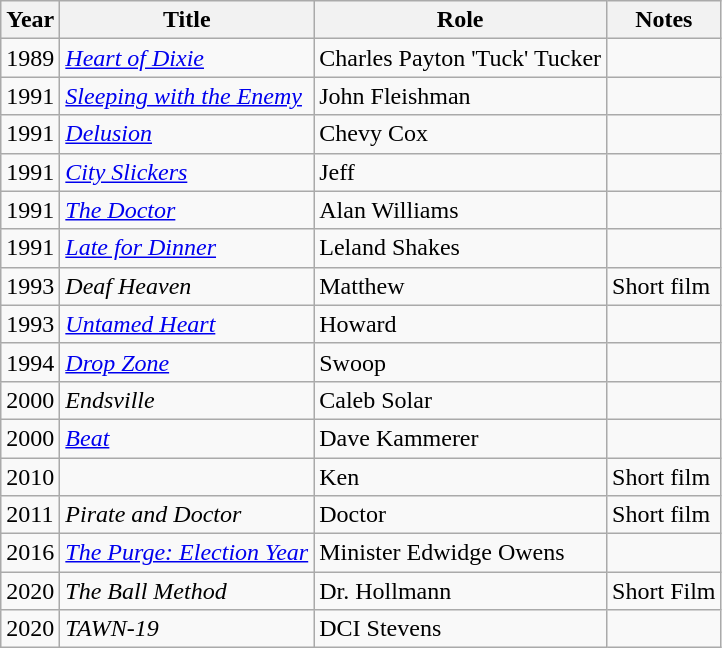<table class="wikitable sortable">
<tr>
<th>Year</th>
<th>Title</th>
<th>Role</th>
<th class="unsortable">Notes</th>
</tr>
<tr>
<td>1989</td>
<td><em><a href='#'>Heart of Dixie</a></em></td>
<td>Charles Payton 'Tuck' Tucker</td>
<td></td>
</tr>
<tr>
<td>1991</td>
<td><em><a href='#'>Sleeping with the Enemy</a></em></td>
<td>John Fleishman</td>
<td></td>
</tr>
<tr>
<td>1991</td>
<td><em><a href='#'>Delusion</a></em></td>
<td>Chevy Cox</td>
<td></td>
</tr>
<tr>
<td>1991</td>
<td><em><a href='#'>City Slickers</a></em></td>
<td>Jeff</td>
<td></td>
</tr>
<tr>
<td>1991</td>
<td><em><a href='#'>The Doctor</a></em></td>
<td>Alan Williams</td>
<td></td>
</tr>
<tr>
<td>1991</td>
<td><em><a href='#'>Late for Dinner</a></em></td>
<td>Leland Shakes</td>
<td></td>
</tr>
<tr>
<td>1993</td>
<td><em>Deaf Heaven</em></td>
<td>Matthew</td>
<td>Short film</td>
</tr>
<tr>
<td>1993</td>
<td><em><a href='#'>Untamed Heart</a></em></td>
<td>Howard</td>
<td></td>
</tr>
<tr>
<td>1994</td>
<td><em><a href='#'>Drop Zone</a></em></td>
<td>Swoop</td>
<td></td>
</tr>
<tr>
<td>2000</td>
<td><em>Endsville</em></td>
<td>Caleb Solar</td>
<td></td>
</tr>
<tr>
<td>2000</td>
<td><em><a href='#'>Beat</a></em></td>
<td>Dave Kammerer</td>
<td></td>
</tr>
<tr>
<td>2010</td>
<td><em></em></td>
<td>Ken</td>
<td>Short film</td>
</tr>
<tr>
<td>2011</td>
<td><em>Pirate and Doctor</em></td>
<td>Doctor</td>
<td>Short film</td>
</tr>
<tr>
<td>2016</td>
<td><em><a href='#'>The Purge: Election Year</a></em></td>
<td>Minister Edwidge Owens</td>
<td></td>
</tr>
<tr>
<td>2020</td>
<td><em>The Ball Method</em></td>
<td>Dr. Hollmann</td>
<td>Short Film</td>
</tr>
<tr>
<td>2020</td>
<td><em>TAWN-19</em></td>
<td>DCI Stevens</td>
<td></td>
</tr>
</table>
